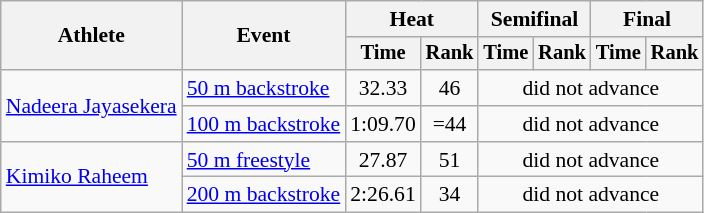<table class=wikitable style="font-size:90%">
<tr>
<th rowspan="2">Athlete</th>
<th rowspan="2">Event</th>
<th colspan="2">Heat</th>
<th colspan="2">Semifinal</th>
<th colspan="2">Final</th>
</tr>
<tr style="font-size:95%">
<th>Time</th>
<th>Rank</th>
<th>Time</th>
<th>Rank</th>
<th>Time</th>
<th>Rank</th>
</tr>
<tr align=center>
<td align=left rowspan=2><a href='#'>Nadeera Jayasekera</a></td>
<td align=left><a href='#'>50 m backstroke</a></td>
<td>32.33</td>
<td>46</td>
<td colspan=4>did not advance</td>
</tr>
<tr align=center>
<td align=left><a href='#'>100 m backstroke</a></td>
<td>1:09.70</td>
<td>=44</td>
<td colspan=4>did not advance</td>
</tr>
<tr align=center>
<td align=left rowspan=2><a href='#'>Kimiko Raheem</a></td>
<td align=left><a href='#'>50 m freestyle</a></td>
<td>27.87</td>
<td>51</td>
<td colspan=4>did not advance</td>
</tr>
<tr align=center>
<td align=left><a href='#'>200 m backstroke</a></td>
<td>2:26.61</td>
<td>34</td>
<td colspan=4>did not advance</td>
</tr>
</table>
